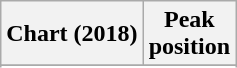<table class="wikitable sortable plainrowheaders">
<tr>
<th>Chart (2018)</th>
<th>Peak<br>position</th>
</tr>
<tr>
</tr>
<tr>
</tr>
<tr>
</tr>
<tr>
</tr>
<tr>
</tr>
</table>
